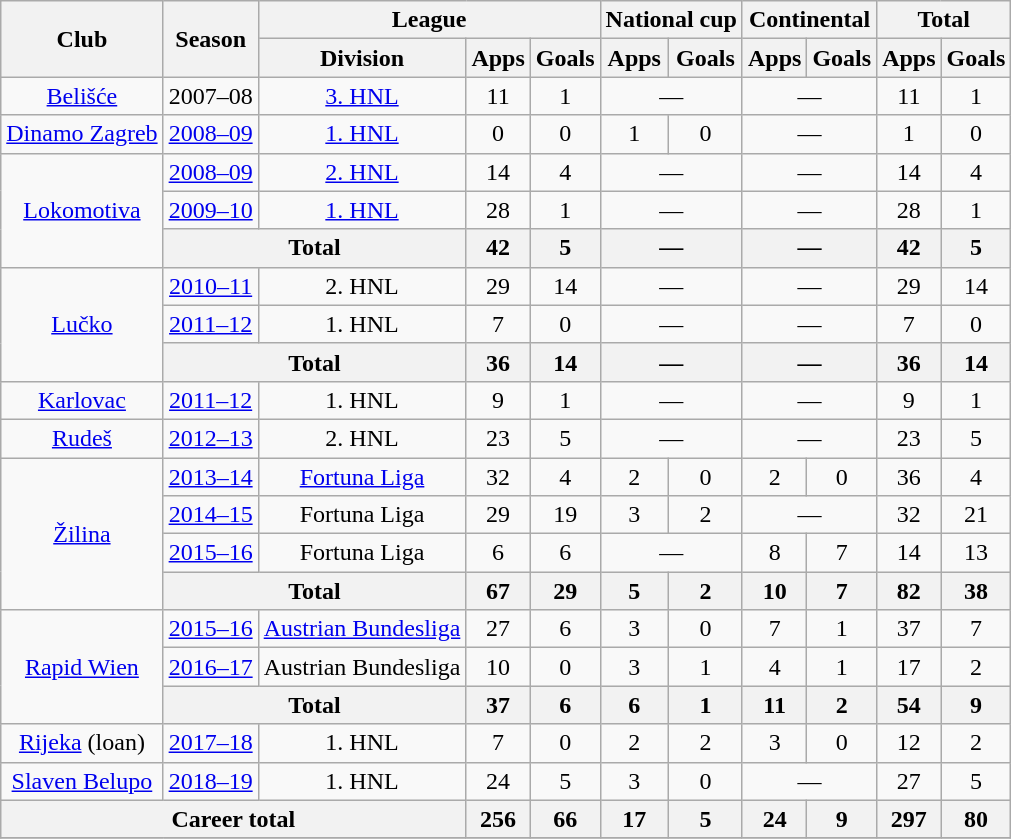<table class="wikitable" style="text-align: center;">
<tr>
<th rowspan="2">Club</th>
<th rowspan="2">Season</th>
<th colspan="3">League</th>
<th colspan="2">National cup</th>
<th colspan="2">Continental</th>
<th colspan="2">Total</th>
</tr>
<tr>
<th>Division</th>
<th>Apps</th>
<th>Goals</th>
<th>Apps</th>
<th>Goals</th>
<th>Apps</th>
<th>Goals</th>
<th>Apps</th>
<th>Goals</th>
</tr>
<tr>
<td><a href='#'>Belišće</a></td>
<td>2007–08</td>
<td><a href='#'>3. HNL</a></td>
<td>11</td>
<td>1</td>
<td colspan="2">—</td>
<td colspan="2">—</td>
<td>11</td>
<td>1</td>
</tr>
<tr>
<td><a href='#'>Dinamo Zagreb</a></td>
<td><a href='#'>2008–09</a></td>
<td><a href='#'>1. HNL</a></td>
<td>0</td>
<td>0</td>
<td>1</td>
<td>0</td>
<td colspan="2">—</td>
<td>1</td>
<td>0</td>
</tr>
<tr>
<td rowspan="3"><a href='#'>Lokomotiva</a></td>
<td><a href='#'>2008–09</a></td>
<td><a href='#'>2. HNL</a></td>
<td>14</td>
<td>4</td>
<td colspan="2">—</td>
<td colspan="2">—</td>
<td>14</td>
<td>4</td>
</tr>
<tr>
<td><a href='#'>2009–10</a></td>
<td rowspan="1" valign="center"><a href='#'>1. HNL</a></td>
<td>28</td>
<td>1</td>
<td colspan="2">—</td>
<td colspan="2">—</td>
<td>28</td>
<td>1</td>
</tr>
<tr>
<th colspan="2">Total</th>
<th>42</th>
<th>5</th>
<th colspan="2">—</th>
<th colspan="2">—</th>
<th>42</th>
<th>5</th>
</tr>
<tr>
<td rowspan="3"><a href='#'>Lučko</a></td>
<td><a href='#'>2010–11</a></td>
<td>2. HNL</td>
<td>29</td>
<td>14</td>
<td colspan="2">—</td>
<td colspan="2">—</td>
<td>29</td>
<td>14</td>
</tr>
<tr>
<td><a href='#'>2011–12</a></td>
<td>1. HNL</td>
<td>7</td>
<td>0</td>
<td colspan="2">—</td>
<td colspan="2">—</td>
<td>7</td>
<td>0</td>
</tr>
<tr>
<th colspan="2">Total</th>
<th>36</th>
<th>14</th>
<th colspan="2">—</th>
<th colspan="2">—</th>
<th>36</th>
<th>14</th>
</tr>
<tr>
<td><a href='#'>Karlovac</a></td>
<td><a href='#'>2011–12</a></td>
<td>1. HNL</td>
<td>9</td>
<td>1</td>
<td colspan="2">—</td>
<td colspan="2">—</td>
<td>9</td>
<td>1</td>
</tr>
<tr>
<td><a href='#'>Rudeš</a></td>
<td><a href='#'>2012–13</a></td>
<td>2. HNL</td>
<td>23</td>
<td>5</td>
<td colspan="2">—</td>
<td colspan="2">—</td>
<td>23</td>
<td>5</td>
</tr>
<tr>
<td rowspan="4"><a href='#'>Žilina</a></td>
<td><a href='#'>2013–14</a></td>
<td><a href='#'>Fortuna Liga</a></td>
<td>32</td>
<td>4</td>
<td>2</td>
<td>0</td>
<td>2</td>
<td>0</td>
<td>36</td>
<td>4</td>
</tr>
<tr>
<td><a href='#'>2014–15</a></td>
<td>Fortuna Liga</td>
<td>29</td>
<td>19</td>
<td>3</td>
<td>2</td>
<td colspan="2">—</td>
<td>32</td>
<td>21</td>
</tr>
<tr>
<td><a href='#'>2015–16</a></td>
<td>Fortuna Liga</td>
<td>6</td>
<td>6</td>
<td colspan="2">—</td>
<td>8</td>
<td>7</td>
<td>14</td>
<td>13</td>
</tr>
<tr>
<th colspan="2">Total</th>
<th>67</th>
<th>29</th>
<th>5</th>
<th>2</th>
<th>10</th>
<th>7</th>
<th>82</th>
<th>38</th>
</tr>
<tr>
<td rowspan="3"><a href='#'>Rapid Wien</a></td>
<td><a href='#'>2015–16</a></td>
<td><a href='#'>Austrian Bundesliga</a></td>
<td>27</td>
<td>6</td>
<td>3</td>
<td>0</td>
<td>7</td>
<td>1</td>
<td>37</td>
<td>7</td>
</tr>
<tr>
<td><a href='#'>2016–17</a></td>
<td>Austrian Bundesliga</td>
<td>10</td>
<td>0</td>
<td>3</td>
<td>1</td>
<td>4</td>
<td>1</td>
<td>17</td>
<td>2</td>
</tr>
<tr>
<th colspan="2">Total</th>
<th>37</th>
<th>6</th>
<th>6</th>
<th>1</th>
<th>11</th>
<th>2</th>
<th>54</th>
<th>9</th>
</tr>
<tr>
<td><a href='#'>Rijeka</a> (loan)</td>
<td><a href='#'>2017–18</a></td>
<td>1. HNL</td>
<td>7</td>
<td>0</td>
<td>2</td>
<td>2</td>
<td>3</td>
<td>0</td>
<td>12</td>
<td>2</td>
</tr>
<tr>
<td><a href='#'>Slaven Belupo</a></td>
<td><a href='#'>2018–19</a></td>
<td>1. HNL</td>
<td>24</td>
<td>5</td>
<td>3</td>
<td>0</td>
<td colspan="2">—</td>
<td>27</td>
<td>5</td>
</tr>
<tr>
<th colspan=3>Career total</th>
<th>256</th>
<th>66</th>
<th>17</th>
<th>5</th>
<th>24</th>
<th>9</th>
<th>297</th>
<th>80</th>
</tr>
<tr>
</tr>
</table>
